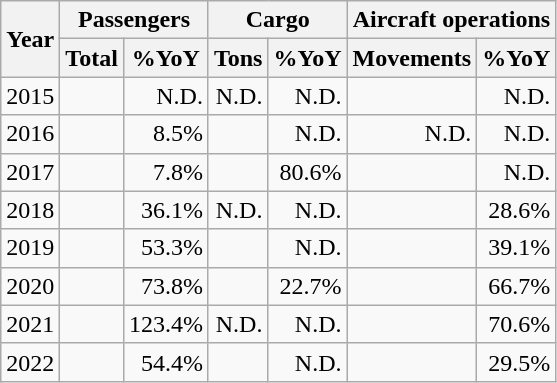<table class="wikitable">
<tr>
<th scope=col rowspan="2">Year</th>
<th scope=col colspan="2">Passengers</th>
<th scope=col colspan="2">Cargo</th>
<th scope=col colspan="2">Aircraft operations</th>
</tr>
<tr>
<th scope=col>Total</th>
<th>%YoY</th>
<th>Tons</th>
<th>%YoY</th>
<th>Movements</th>
<th>%YoY</th>
</tr>
<tr style="text-align:right;">
<td>2015</td>
<td></td>
<td>N.D.</td>
<td>N.D.</td>
<td>N.D.</td>
<td></td>
<td>N.D.</td>
</tr>
<tr style="text-align:right;">
<td>2016</td>
<td></td>
<td> 8.5%</td>
<td></td>
<td>N.D.</td>
<td>N.D.</td>
<td>N.D.</td>
</tr>
<tr style="text-align:right;">
<td>2017</td>
<td></td>
<td> 7.8%</td>
<td></td>
<td> 80.6%</td>
<td></td>
<td>N.D.</td>
</tr>
<tr style="text-align:right;">
<td>2018</td>
<td></td>
<td> 36.1%</td>
<td>N.D.</td>
<td>N.D.</td>
<td></td>
<td> 28.6%</td>
</tr>
<tr style="text-align:right;">
<td>2019</td>
<td></td>
<td> 53.3%</td>
<td></td>
<td>N.D.</td>
<td></td>
<td> 39.1%</td>
</tr>
<tr style="text-align:right;">
<td>2020</td>
<td></td>
<td> 73.8%</td>
<td></td>
<td> 22.7%</td>
<td></td>
<td> 66.7%</td>
</tr>
<tr style="text-align:right;">
<td>2021</td>
<td></td>
<td> 123.4%</td>
<td>N.D.</td>
<td>N.D.</td>
<td></td>
<td> 70.6%</td>
</tr>
<tr style="text-align:right;">
<td>2022</td>
<td></td>
<td> 54.4%</td>
<td></td>
<td>N.D.</td>
<td></td>
<td> 29.5%</td>
</tr>
</table>
